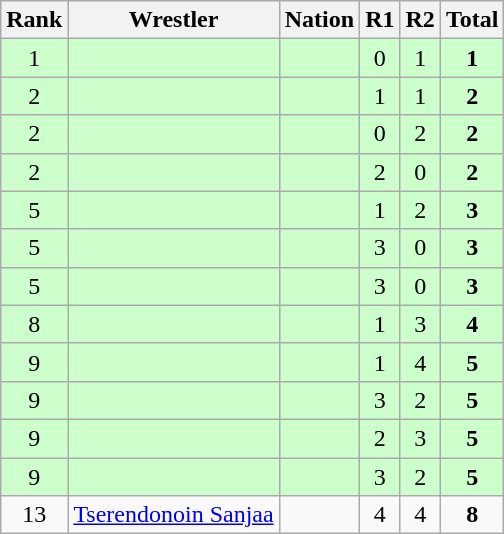<table class="wikitable sortable" style="text-align:center;">
<tr>
<th>Rank</th>
<th>Wrestler</th>
<th>Nation</th>
<th>R1</th>
<th>R2</th>
<th>Total</th>
</tr>
<tr style="background:#cfc;">
<td>1</td>
<td align=left></td>
<td align=left></td>
<td>0</td>
<td>1</td>
<td><strong>1</strong></td>
</tr>
<tr style="background:#cfc;">
<td>2</td>
<td align=left></td>
<td align=left></td>
<td>1</td>
<td>1</td>
<td><strong>2</strong></td>
</tr>
<tr style="background:#cfc;">
<td>2</td>
<td align=left></td>
<td align=left></td>
<td>0</td>
<td>2</td>
<td><strong>2</strong></td>
</tr>
<tr style="background:#cfc;">
<td>2</td>
<td align=left></td>
<td align=left></td>
<td>2</td>
<td>0</td>
<td><strong>2</strong></td>
</tr>
<tr style="background:#cfc;">
<td>5</td>
<td align=left></td>
<td align=left></td>
<td>1</td>
<td>2</td>
<td><strong>3</strong></td>
</tr>
<tr style="background:#cfc;">
<td>5</td>
<td align=left></td>
<td align=left></td>
<td>3</td>
<td>0</td>
<td><strong>3</strong></td>
</tr>
<tr style="background:#cfc;">
<td>5</td>
<td align=left></td>
<td align=left></td>
<td>3</td>
<td>0</td>
<td><strong>3</strong></td>
</tr>
<tr style="background:#cfc;">
<td>8</td>
<td align=left></td>
<td align=left></td>
<td>1</td>
<td>3</td>
<td><strong>4</strong></td>
</tr>
<tr style="background:#cfc;">
<td>9</td>
<td align=left></td>
<td align=left></td>
<td>1</td>
<td>4</td>
<td><strong>5</strong></td>
</tr>
<tr style="background:#cfc;">
<td>9</td>
<td align=left></td>
<td align=left></td>
<td>3</td>
<td>2</td>
<td><strong>5</strong></td>
</tr>
<tr style="background:#cfc;">
<td>9</td>
<td align=left></td>
<td align=left></td>
<td>2</td>
<td>3</td>
<td><strong>5</strong></td>
</tr>
<tr style="background:#cfc;">
<td>9</td>
<td align=left></td>
<td align=left></td>
<td>3</td>
<td>2</td>
<td><strong>5</strong></td>
</tr>
<tr>
<td>13</td>
<td align=left><a href='#'>Tserendonoin Sanjaa</a></td>
<td align=left></td>
<td>4</td>
<td>4</td>
<td><strong>8</strong></td>
</tr>
</table>
